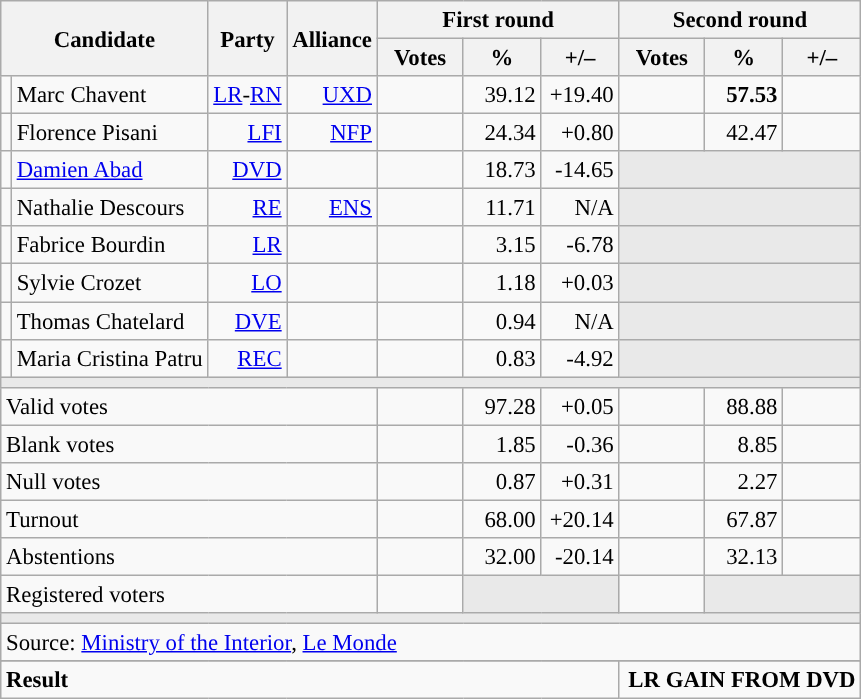<table class="wikitable" style="text-align:right;font-size:95%;">
<tr>
<th rowspan="2" colspan="2">Candidate</th>
<th rowspan="2">Party</th>
<th rowspan="2">Alliance</th>
<th colspan="3">First round</th>
<th colspan="3">Second round</th>
</tr>
<tr>
<th style="width:50px;">Votes</th>
<th style="width:45px;">%</th>
<th style="width:45px;">+/–</th>
<th style="width:50px;">Votes</th>
<th style="width:45px;">%</th>
<th style="width:45px;">+/–</th>
</tr>
<tr>
<td style="color:inherit;background:"></td>
<td style="text-align:left;">Marc Chavent</td>
<td><a href='#'>LR</a>-<a href='#'>RN</a></td>
<td><a href='#'>UXD</a></td>
<td></td>
<td>39.12</td>
<td>+19.40</td>
<td><strong></strong></td>
<td><strong>57.53</strong></td>
<td></td>
</tr>
<tr>
<td style="color:inherit;background:"></td>
<td style="text-align:left;">Florence Pisani</td>
<td><a href='#'>LFI</a></td>
<td><a href='#'>NFP</a></td>
<td></td>
<td>24.34</td>
<td>+0.80</td>
<td></td>
<td>42.47</td>
<td></td>
</tr>
<tr>
<td style="color:inherit;background:"></td>
<td style="text-align:left;"><a href='#'>Damien Abad</a></td>
<td><a href='#'>DVD</a></td>
<td></td>
<td></td>
<td>18.73</td>
<td>-14.65</td>
<td colspan="3" style="background:#E9E9E9;"></td>
</tr>
<tr>
<td style="color:inherit;background:"></td>
<td style="text-align:left;">Nathalie Descours</td>
<td><a href='#'>RE</a></td>
<td><a href='#'>ENS</a></td>
<td></td>
<td>11.71</td>
<td>N/A</td>
<td colspan="3" style="background:#E9E9E9;"></td>
</tr>
<tr>
<td style="color:inherit;background:"></td>
<td style="text-align:left;">Fabrice Bourdin</td>
<td><a href='#'>LR</a></td>
<td></td>
<td></td>
<td>3.15</td>
<td>-6.78</td>
<td colspan="3" style="background:#E9E9E9;"></td>
</tr>
<tr>
<td style="color:inherit;background:"></td>
<td style="text-align:left;">Sylvie Crozet</td>
<td><a href='#'>LO</a></td>
<td></td>
<td></td>
<td>1.18</td>
<td>+0.03</td>
<td colspan="3" style="background:#E9E9E9;"></td>
</tr>
<tr>
<td style="color:inherit;background:"></td>
<td style="text-align:left;">Thomas Chatelard</td>
<td><a href='#'>DVE</a></td>
<td></td>
<td></td>
<td>0.94</td>
<td>N/A</td>
<td colspan="3" style="background:#E9E9E9;"></td>
</tr>
<tr>
<td style="color:inherit;background:"></td>
<td style="text-align:left;">Maria Cristina Patru</td>
<td><a href='#'>REC</a></td>
<td></td>
<td></td>
<td>0.83</td>
<td>-4.92</td>
<td colspan="3" style="background:#E9E9E9;"></td>
</tr>
<tr>
<td colspan="10" style="background:#E9E9E9;"></td>
</tr>
<tr>
<td colspan="4" style="text-align:left;">Valid votes</td>
<td></td>
<td>97.28</td>
<td>+0.05</td>
<td></td>
<td>88.88</td>
<td></td>
</tr>
<tr>
<td colspan="4" style="text-align:left;">Blank votes</td>
<td></td>
<td>1.85</td>
<td>-0.36</td>
<td></td>
<td>8.85</td>
<td></td>
</tr>
<tr>
<td colspan="4" style="text-align:left;">Null votes</td>
<td></td>
<td>0.87</td>
<td>+0.31</td>
<td></td>
<td>2.27</td>
<td></td>
</tr>
<tr>
<td colspan="4" style="text-align:left;">Turnout</td>
<td></td>
<td>68.00</td>
<td>+20.14</td>
<td></td>
<td>67.87</td>
<td></td>
</tr>
<tr>
<td colspan="4" style="text-align:left;">Abstentions</td>
<td></td>
<td>32.00</td>
<td>-20.14</td>
<td></td>
<td>32.13</td>
<td></td>
</tr>
<tr>
<td colspan="4" style="text-align:left;">Registered voters</td>
<td></td>
<td colspan="2" style="background:#E9E9E9;"></td>
<td></td>
<td colspan="2" style="background:#E9E9E9;"></td>
</tr>
<tr>
<td colspan="10" style="background:#E9E9E9;"></td>
</tr>
<tr>
<td colspan="10" style="text-align:left;">Source: <a href='#'>Ministry of the Interior</a>, <a href='#'>Le Monde</a></td>
</tr>
<tr>
</tr>
<tr style="font-weight:bold">
<td colspan="7" style="text-align:left;">Result</td>
<td colspan="7" style="background-color:">LR GAIN FROM DVD</td>
</tr>
</table>
